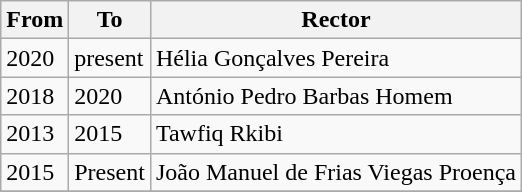<table class="wikitable">
<tr>
<th>From</th>
<th>To</th>
<th>Rector</th>
</tr>
<tr>
<td>2020</td>
<td>present</td>
<td>Hélia Gonçalves Pereira</td>
</tr>
<tr>
<td>2018</td>
<td>2020</td>
<td>António Pedro Barbas Homem</td>
</tr>
<tr>
<td>2013</td>
<td>2015</td>
<td>Tawfiq Rkibi</td>
</tr>
<tr>
<td>2015</td>
<td>Present</td>
<td>João Manuel de Frias Viegas Proença</td>
</tr>
<tr>
</tr>
</table>
